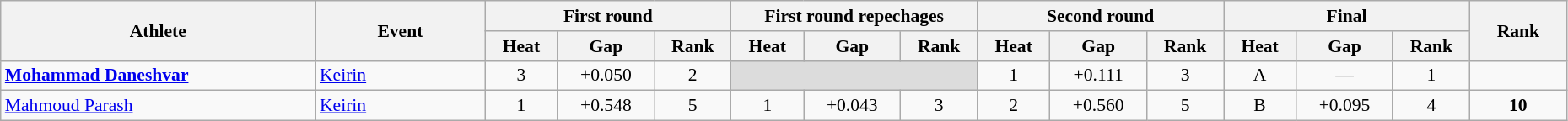<table class="wikitable" width="98%" style="text-align:center; font-size:90%">
<tr>
<th rowspan="2" width="13%">Athlete</th>
<th rowspan="2" width="7%">Event</th>
<th colspan="3" width="10%">First round</th>
<th colspan="3" width="10%">First round repechages</th>
<th colspan="3" width="10%">Second round</th>
<th colspan="3" width="10%">Final</th>
<th rowspan="2" width="4%">Rank</th>
</tr>
<tr>
<th width="3%">Heat</th>
<th width="4%">Gap</th>
<th>Rank</th>
<th width="3%">Heat</th>
<th width="4%">Gap</th>
<th>Rank</th>
<th width="3%">Heat</th>
<th width="4%">Gap</th>
<th>Rank</th>
<th width="3%">Heat</th>
<th width="4%">Gap</th>
<th>Rank</th>
</tr>
<tr>
<td align="left"><strong><a href='#'>Mohammad Daneshvar</a></strong></td>
<td align="left"><a href='#'>Keirin</a></td>
<td>3</td>
<td>+0.050</td>
<td>2 <strong></strong></td>
<td colspan=3 bgcolor=#DCDCDC></td>
<td>1</td>
<td>+0.111</td>
<td>3 <strong></strong></td>
<td>A</td>
<td>—</td>
<td>1</td>
<td align=center></td>
</tr>
<tr>
<td align="left"><a href='#'>Mahmoud Parash</a></td>
<td align="left"><a href='#'>Keirin</a></td>
<td>1</td>
<td>+0.548</td>
<td>5</td>
<td>1</td>
<td>+0.043</td>
<td>3 <strong></strong></td>
<td>2</td>
<td>+0.560</td>
<td>5</td>
<td>B</td>
<td>+0.095</td>
<td>4</td>
<td align=center><strong>10</strong></td>
</tr>
</table>
